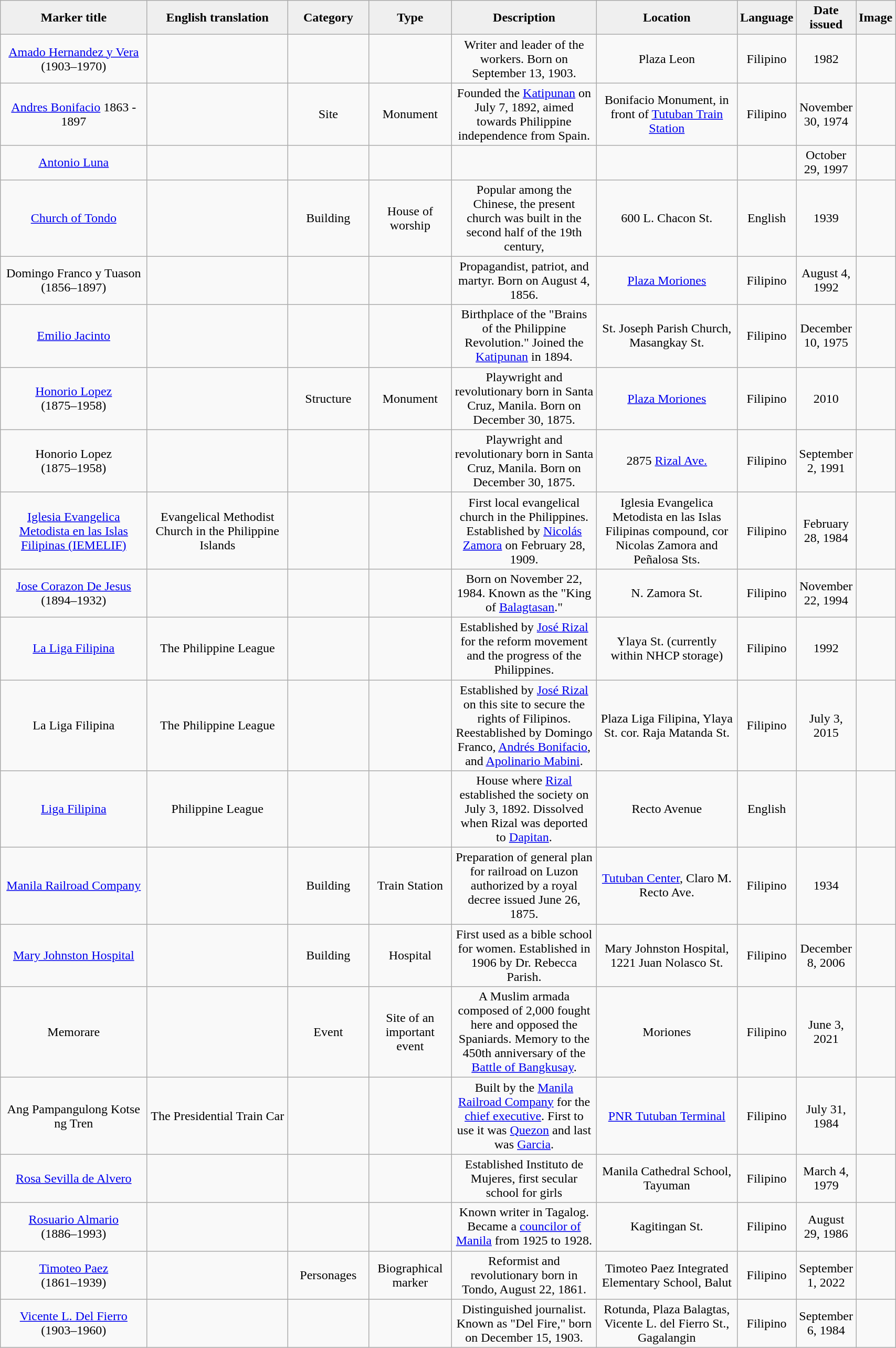<table class="wikitable" style="width:90%; text-align:center;">
<tr>
<th style="width:20%; background:#efefef;">Marker title</th>
<th style="width:20%; background:#efefef;">English translation</th>
<th style="width:10%; background:#efefef;">Category</th>
<th style="width:10%; background:#efefef;">Type</th>
<th style="width:20%; background:#efefef;">Description</th>
<th style="width:20%; background:#efefef;">Location</th>
<th style="width:10%; background:#efefef;">Language</th>
<th style="width:10%; background:#efefef;">Date issued</th>
<th style="width:10%; background:#efefef;">Image</th>
</tr>
<tr>
<td><a href='#'>Amado Hernandez y Vera</a> <br> (1903–1970)</td>
<td></td>
<td></td>
<td></td>
<td>Writer and leader of the workers. Born on September 13, 1903.</td>
<td>Plaza Leon</td>
<td>Filipino</td>
<td>1982</td>
<td></td>
</tr>
<tr>
<td><a href='#'>Andres Bonifacio</a> 1863 - 1897</td>
<td></td>
<td>Site</td>
<td>Monument</td>
<td>Founded the <a href='#'>Katipunan</a> on July 7, 1892, aimed towards Philippine independence from Spain.</td>
<td>Bonifacio Monument, in front of <a href='#'>Tutuban Train Station</a></td>
<td>Filipino</td>
<td>November 30, 1974</td>
<td></td>
</tr>
<tr>
<td><a href='#'>Antonio Luna</a></td>
<td></td>
<td></td>
<td></td>
<td></td>
<td></td>
<td></td>
<td>October 29, 1997</td>
<td></td>
</tr>
<tr>
<td><a href='#'>Church of Tondo</a></td>
<td></td>
<td>Building</td>
<td>House of worship</td>
<td>Popular among the Chinese, the present church was built in the second half of the 19th century,</td>
<td>600 L. Chacon St.</td>
<td>English</td>
<td>1939</td>
<td></td>
</tr>
<tr>
<td>Domingo Franco y Tuason (1856–1897)</td>
<td></td>
<td></td>
<td></td>
<td>Propagandist, patriot, and martyr. Born on August 4, 1856.</td>
<td><a href='#'>Plaza Moriones</a></td>
<td>Filipino</td>
<td>August 4, 1992</td>
<td></td>
</tr>
<tr>
<td><a href='#'>Emilio Jacinto</a></td>
<td></td>
<td></td>
<td></td>
<td>Birthplace of the "Brains of the Philippine Revolution." Joined the <a href='#'>Katipunan</a> in 1894.</td>
<td>St. Joseph Parish Church, Masangkay St.</td>
<td>Filipino</td>
<td>December 10, 1975</td>
<td></td>
</tr>
<tr>
<td><a href='#'>Honorio Lopez</a><br>(1875–1958)</td>
<td></td>
<td>Structure</td>
<td>Monument</td>
<td>Playwright and revolutionary born in Santa Cruz, Manila. Born on December 30, 1875.</td>
<td><a href='#'>Plaza Moriones</a></td>
<td>Filipino</td>
<td>2010</td>
<td></td>
</tr>
<tr>
<td>Honorio Lopez<br>(1875–1958)</td>
<td></td>
<td></td>
<td></td>
<td>Playwright and revolutionary born in Santa Cruz, Manila. Born on December 30, 1875.</td>
<td>2875 <a href='#'>Rizal Ave.</a></td>
<td>Filipino</td>
<td>September 2, 1991</td>
<td></td>
</tr>
<tr>
<td><a href='#'>Iglesia Evangelica Metodista en las Islas Filipinas (IEMELIF)</a></td>
<td>Evangelical Methodist Church in the Philippine Islands</td>
<td></td>
<td></td>
<td>First local evangelical church in the Philippines. Established by <a href='#'>Nicolás Zamora</a> on February 28, 1909.</td>
<td>Iglesia Evangelica Metodista en las Islas Filipinas compound, cor Nicolas Zamora and Peñalosa Sts.</td>
<td>Filipino</td>
<td>February 28, 1984</td>
<td></td>
</tr>
<tr>
<td><a href='#'>Jose Corazon De Jesus</a><br>(1894–1932)</td>
<td></td>
<td></td>
<td></td>
<td>Born on November 22, 1984. Known as the "King of <a href='#'>Balagtasan</a>."</td>
<td>N. Zamora St.</td>
<td>Filipino</td>
<td>November 22, 1994</td>
<td></td>
</tr>
<tr>
<td><a href='#'>La Liga Filipina</a></td>
<td>The Philippine League</td>
<td></td>
<td></td>
<td>Established by <a href='#'>José Rizal</a> for the reform movement and the progress of the Philippines.</td>
<td>Ylaya St. (currently within NHCP storage)</td>
<td>Filipino</td>
<td>1992</td>
<td></td>
</tr>
<tr>
<td>La Liga Filipina</td>
<td>The Philippine League</td>
<td></td>
<td></td>
<td>Established by <a href='#'>José Rizal</a> on this site to secure the rights of Filipinos. Reestablished by Domingo Franco, <a href='#'>Andrés Bonifacio</a>, and <a href='#'>Apolinario Mabini</a>.</td>
<td>Plaza Liga Filipina, Ylaya St. cor. Raja Matanda St.</td>
<td>Filipino</td>
<td>July 3, 2015</td>
<td></td>
</tr>
<tr>
<td><a href='#'>Liga Filipina</a></td>
<td>Philippine League</td>
<td></td>
<td></td>
<td>House where <a href='#'>Rizal</a> established the society on July 3, 1892. Dissolved when Rizal was deported to <a href='#'>Dapitan</a>.</td>
<td>Recto Avenue</td>
<td>English</td>
<td></td>
<td></td>
</tr>
<tr>
<td><a href='#'>Manila Railroad Company</a></td>
<td></td>
<td>Building</td>
<td>Train Station</td>
<td>Preparation of general plan for railroad on Luzon authorized by a royal decree issued June 26, 1875.</td>
<td><a href='#'>Tutuban Center</a>, Claro M. Recto Ave.</td>
<td>Filipino</td>
<td>1934</td>
<td></td>
</tr>
<tr>
<td><a href='#'>Mary Johnston Hospital</a></td>
<td></td>
<td>Building</td>
<td>Hospital</td>
<td>First used as a bible school for women. Established in 1906 by Dr. Rebecca Parish.</td>
<td>Mary Johnston Hospital, 1221 Juan Nolasco St.</td>
<td>Filipino</td>
<td>December 8, 2006</td>
<td></td>
</tr>
<tr>
<td>Memorare</td>
<td></td>
<td>Event</td>
<td>Site of an important event</td>
<td>A Muslim armada composed of 2,000 fought here and opposed the Spaniards. Memory to the 450th anniversary of the <a href='#'>Battle of Bangkusay</a>.</td>
<td>Moriones</td>
<td>Filipino</td>
<td>June 3, 2021</td>
<td></td>
</tr>
<tr>
<td>Ang Pampangulong Kotse ng Tren</td>
<td>The Presidential Train Car</td>
<td></td>
<td></td>
<td>Built by the <a href='#'>Manila Railroad Company</a> for the <a href='#'>chief executive</a>. First to use it was <a href='#'>Quezon</a> and last was <a href='#'>Garcia</a>.</td>
<td><a href='#'>PNR Tutuban Terminal</a></td>
<td>Filipino</td>
<td>July 31, 1984</td>
<td></td>
</tr>
<tr>
<td><a href='#'>Rosa Sevilla de Alvero</a></td>
<td></td>
<td></td>
<td></td>
<td>Established Instituto de Mujeres, first secular school for girls</td>
<td>Manila Cathedral School, Tayuman</td>
<td>Filipino</td>
<td>March 4, 1979</td>
<td></td>
</tr>
<tr>
<td><a href='#'>Rosuario Almario</a><br>(1886–1993)</td>
<td></td>
<td></td>
<td></td>
<td>Known writer in Tagalog. Became a <a href='#'>councilor of Manila</a> from 1925 to 1928.</td>
<td>Kagitingan St.</td>
<td>Filipino</td>
<td>August 29, 1986</td>
<td></td>
</tr>
<tr>
<td><a href='#'>Timoteo Paez</a><br>(1861–1939)</td>
<td></td>
<td>Personages</td>
<td>Biographical marker</td>
<td>Reformist and revolutionary born in Tondo, August 22, 1861.</td>
<td>Timoteo Paez Integrated Elementary School, Balut</td>
<td>Filipino</td>
<td>September 1, 2022</td>
<td></td>
</tr>
<tr>
<td><a href='#'>Vicente L. Del Fierro</a> <br> (1903–1960)</td>
<td></td>
<td></td>
<td></td>
<td>Distinguished journalist. Known as "Del Fire," born on December 15, 1903.</td>
<td>Rotunda, Plaza Balagtas, Vicente L. del Fierro St., Gagalangin</td>
<td>Filipino</td>
<td>September 6, 1984</td>
<td></td>
</tr>
</table>
